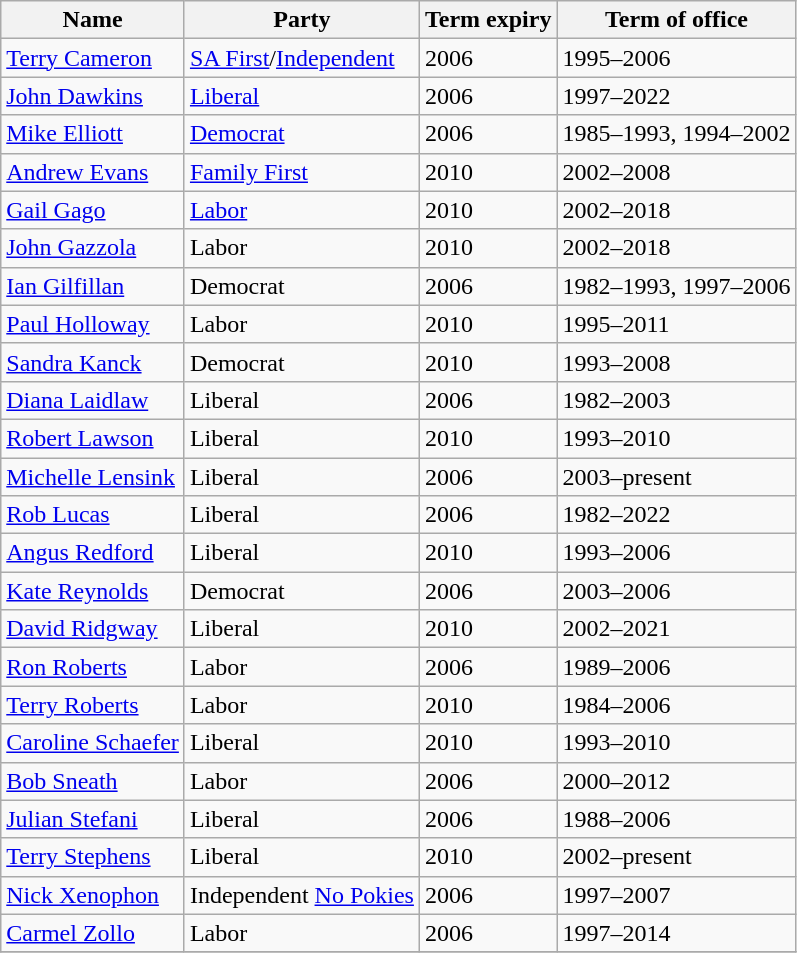<table class="wikitable sortable">
<tr>
<th>Name</th>
<th>Party</th>
<th>Term expiry</th>
<th>Term of office</th>
</tr>
<tr>
<td><a href='#'>Terry Cameron</a></td>
<td><a href='#'>SA First</a>/<a href='#'>Independent</a> </td>
<td>2006</td>
<td>1995–2006</td>
</tr>
<tr>
<td><a href='#'>John Dawkins</a></td>
<td><a href='#'>Liberal</a></td>
<td>2006</td>
<td>1997–2022</td>
</tr>
<tr>
<td><a href='#'>Mike Elliott</a> </td>
<td><a href='#'>Democrat</a></td>
<td>2006</td>
<td>1985–1993, 1994–2002</td>
</tr>
<tr>
<td><a href='#'>Andrew Evans</a></td>
<td><a href='#'>Family First</a></td>
<td>2010</td>
<td>2002–2008</td>
</tr>
<tr>
<td><a href='#'>Gail Gago</a></td>
<td><a href='#'>Labor</a></td>
<td>2010</td>
<td>2002–2018</td>
</tr>
<tr>
<td><a href='#'>John Gazzola</a></td>
<td>Labor</td>
<td>2010</td>
<td>2002–2018</td>
</tr>
<tr>
<td><a href='#'>Ian Gilfillan</a></td>
<td>Democrat</td>
<td>2006</td>
<td>1982–1993, 1997–2006</td>
</tr>
<tr>
<td><a href='#'>Paul Holloway</a></td>
<td>Labor</td>
<td>2010</td>
<td>1995–2011</td>
</tr>
<tr>
<td><a href='#'>Sandra Kanck</a></td>
<td>Democrat</td>
<td>2010</td>
<td>1993–2008</td>
</tr>
<tr>
<td><a href='#'>Diana Laidlaw</a> </td>
<td>Liberal</td>
<td>2006</td>
<td>1982–2003</td>
</tr>
<tr>
<td><a href='#'>Robert Lawson</a></td>
<td>Liberal</td>
<td>2010</td>
<td>1993–2010</td>
</tr>
<tr>
<td><a href='#'>Michelle Lensink</a> </td>
<td>Liberal</td>
<td>2006</td>
<td>2003–present</td>
</tr>
<tr>
<td><a href='#'>Rob Lucas</a></td>
<td>Liberal</td>
<td>2006</td>
<td>1982–2022</td>
</tr>
<tr>
<td><a href='#'>Angus Redford</a> </td>
<td>Liberal</td>
<td>2010</td>
<td>1993–2006</td>
</tr>
<tr>
<td><a href='#'>Kate Reynolds</a> </td>
<td>Democrat</td>
<td>2006</td>
<td>2003–2006</td>
</tr>
<tr>
<td><a href='#'>David Ridgway</a></td>
<td>Liberal</td>
<td>2010</td>
<td>2002–2021</td>
</tr>
<tr>
<td><a href='#'>Ron Roberts</a></td>
<td>Labor</td>
<td>2006</td>
<td>1989–2006</td>
</tr>
<tr>
<td><a href='#'>Terry Roberts</a> </td>
<td>Labor</td>
<td>2010</td>
<td>1984–2006</td>
</tr>
<tr>
<td><a href='#'>Caroline Schaefer</a></td>
<td>Liberal</td>
<td>2010</td>
<td>1993–2010</td>
</tr>
<tr>
<td><a href='#'>Bob Sneath</a></td>
<td>Labor</td>
<td>2006</td>
<td>2000–2012</td>
</tr>
<tr>
<td><a href='#'>Julian Stefani</a></td>
<td>Liberal</td>
<td>2006</td>
<td>1988–2006</td>
</tr>
<tr>
<td><a href='#'>Terry Stephens</a></td>
<td>Liberal</td>
<td>2010</td>
<td>2002–present</td>
</tr>
<tr>
<td><a href='#'>Nick Xenophon</a></td>
<td>Independent <a href='#'>No Pokies</a></td>
<td>2006</td>
<td>1997–2007</td>
</tr>
<tr>
<td><a href='#'>Carmel Zollo</a></td>
<td>Labor</td>
<td>2006</td>
<td>1997–2014</td>
</tr>
<tr>
</tr>
</table>
